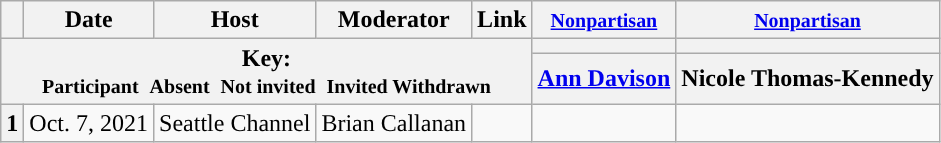<table class="wikitable" style="text-align:center;">
<tr>
<th scope="col"></th>
<th scope="col">Date</th>
<th scope="col">Host</th>
<th scope="col">Moderator</th>
<th scope="col">Link</th>
<th scope="col"><small><a href='#'>Nonpartisan</a></small></th>
<th scope="col"><small><a href='#'>Nonpartisan</a></small></th>
</tr>
<tr>
<th colspan="5" rowspan="2">Key:<br> <small>Participant </small>  <small>Absent </small>  <small>Not invited </small>  <small>Invited  Withdrawn</small></th>
<th scope="col" style="background:"></th>
<th scope="col" style="background:"></th>
</tr>
<tr>
<th scope="col"><a href='#'>Ann Davison</a></th>
<th scope="col">Nicole Thomas-Kennedy</th>
</tr>
<tr>
<th>1</th>
<td style="white-space:nowrap;">Oct. 7, 2021</td>
<td style="white-space:nowrap;">Seattle Channel</td>
<td style="white-space:nowrap;">Brian Callanan</td>
<td style="white-space:nowrap;"></td>
<td></td>
<td></td>
</tr>
</table>
